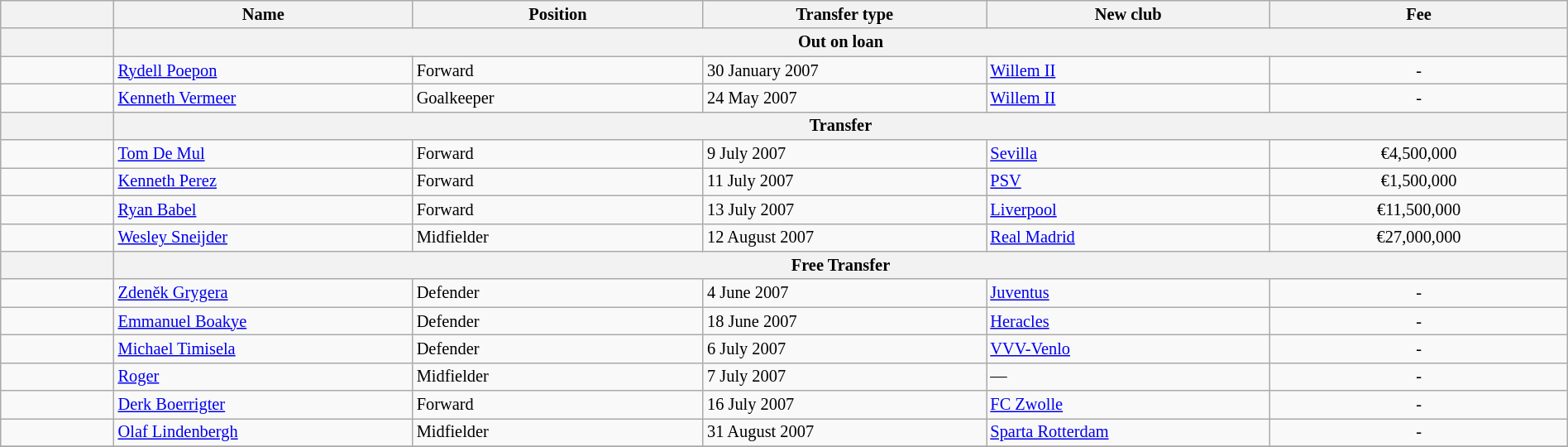<table class="wikitable" style="width:100%; font-size:85%;">
<tr>
<th width="2%"></th>
<th width="5%">Name</th>
<th width="5%">Position</th>
<th width="5%">Transfer type</th>
<th width="5%">New club</th>
<th width="5%">Fee</th>
</tr>
<tr>
<th></th>
<th colspan="5" align="center">Out on loan</th>
</tr>
<tr>
<td align=center></td>
<td align=left> <a href='#'>Rydell Poepon</a></td>
<td align=left>Forward</td>
<td align=left>30 January 2007</td>
<td align=left> <a href='#'>Willem II</a></td>
<td align=center>-</td>
</tr>
<tr>
<td align=center></td>
<td align=left> <a href='#'>Kenneth Vermeer</a></td>
<td align=left>Goalkeeper</td>
<td align=left>24 May 2007</td>
<td align=left> <a href='#'>Willem II</a></td>
<td align=center>-</td>
</tr>
<tr>
<th></th>
<th colspan="5" align="center">Transfer</th>
</tr>
<tr>
<td align=center></td>
<td align=left> <a href='#'>Tom De Mul</a></td>
<td align=left>Forward</td>
<td align=left>9 July 2007</td>
<td align=left> <a href='#'>Sevilla</a></td>
<td align=center>€4,500,000</td>
</tr>
<tr>
<td align=center></td>
<td align=left> <a href='#'>Kenneth Perez</a></td>
<td align=left>Forward</td>
<td align=left>11 July 2007</td>
<td align=left> <a href='#'>PSV</a></td>
<td align=center>€1,500,000</td>
</tr>
<tr>
<td align=center></td>
<td align=left> <a href='#'>Ryan Babel</a></td>
<td align=left>Forward</td>
<td align=left>13 July 2007</td>
<td align=left> <a href='#'>Liverpool</a></td>
<td align=center>€11,500,000</td>
</tr>
<tr>
<td align=center></td>
<td align=left> <a href='#'>Wesley Sneijder</a></td>
<td align=left>Midfielder</td>
<td align=left>12 August 2007</td>
<td align=left> <a href='#'>Real Madrid</a></td>
<td align=center>€27,000,000</td>
</tr>
<tr>
<th></th>
<th colspan="5" align="center">Free Transfer</th>
</tr>
<tr>
<td align=center></td>
<td align=left> <a href='#'>Zdeněk Grygera</a></td>
<td align=left>Defender</td>
<td align=left>4 June 2007</td>
<td align=left> <a href='#'>Juventus</a></td>
<td align=center>-</td>
</tr>
<tr>
<td align=center></td>
<td align=left> <a href='#'>Emmanuel Boakye</a></td>
<td align=left>Defender</td>
<td align=left>18 June 2007</td>
<td align=left> <a href='#'>Heracles</a></td>
<td align=center>-</td>
</tr>
<tr>
<td align=center></td>
<td align=left> <a href='#'>Michael Timisela</a></td>
<td align=left>Defender</td>
<td align=left>6 July 2007</td>
<td align=left> <a href='#'>VVV-Venlo</a></td>
<td align=center>-</td>
</tr>
<tr>
<td align=center></td>
<td align=left> <a href='#'>Roger</a></td>
<td align=left>Midfielder</td>
<td align=left>7 July 2007</td>
<td align=left>—</td>
<td align=center>-</td>
</tr>
<tr>
<td align=center></td>
<td align=left> <a href='#'>Derk Boerrigter</a></td>
<td align=left>Forward</td>
<td align=left>16 July 2007</td>
<td align=left> <a href='#'>FC Zwolle</a></td>
<td align=center>-</td>
</tr>
<tr>
<td align=center></td>
<td align=left> <a href='#'>Olaf Lindenbergh</a></td>
<td align=left>Midfielder</td>
<td align=left>31 August 2007</td>
<td align=left> <a href='#'>Sparta Rotterdam</a></td>
<td align=center>-</td>
</tr>
<tr>
</tr>
</table>
